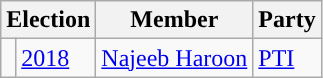<table class="wikitable">
<tr>
<th colspan="2">Election</th>
<th>Member</th>
<th>Party</th>
</tr>
<tr>
<td style="background-color: "></td>
<td><a href='#'>2018</a></td>
<td><a href='#'>Najeeb Haroon</a></td>
<td><a href='#'>PTI</a></td>
</tr>
</table>
